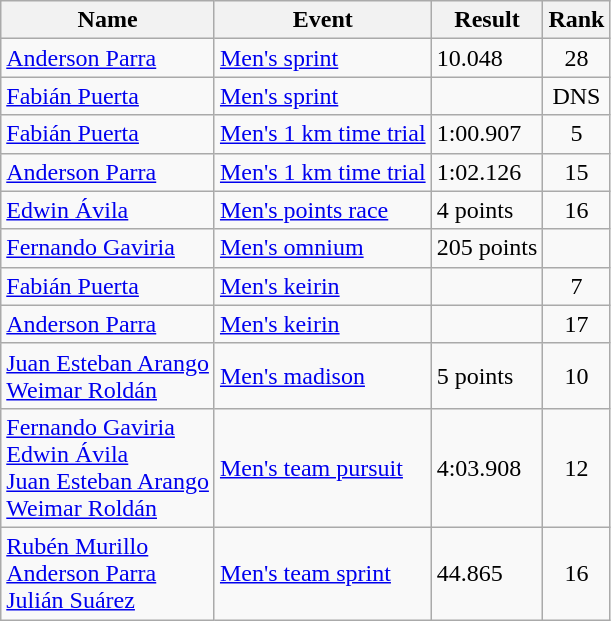<table class="wikitable sortable">
<tr>
<th>Name</th>
<th>Event</th>
<th>Result</th>
<th>Rank</th>
</tr>
<tr>
<td><a href='#'>Anderson Parra</a></td>
<td><a href='#'>Men's sprint</a></td>
<td>10.048</td>
<td align=center>28</td>
</tr>
<tr>
<td><a href='#'>Fabián Puerta</a></td>
<td><a href='#'>Men's sprint</a></td>
<td></td>
<td align=center>DNS</td>
</tr>
<tr>
<td><a href='#'>Fabián Puerta</a></td>
<td><a href='#'>Men's 1 km time trial</a></td>
<td>1:00.907</td>
<td align=center>5</td>
</tr>
<tr>
<td><a href='#'>Anderson Parra</a></td>
<td><a href='#'>Men's 1 km time trial</a></td>
<td>1:02.126</td>
<td align=center>15</td>
</tr>
<tr>
<td><a href='#'>Edwin Ávila</a></td>
<td><a href='#'>Men's points race</a></td>
<td>4 points</td>
<td align=center>16</td>
</tr>
<tr>
<td><a href='#'>Fernando Gaviria</a></td>
<td><a href='#'>Men's omnium</a></td>
<td>205 points</td>
<td align=center></td>
</tr>
<tr>
<td><a href='#'>Fabián Puerta</a></td>
<td><a href='#'>Men's keirin</a></td>
<td></td>
<td align=center>7</td>
</tr>
<tr>
<td><a href='#'>Anderson Parra</a></td>
<td><a href='#'>Men's keirin</a></td>
<td></td>
<td align=center>17</td>
</tr>
<tr>
<td><a href='#'>Juan Esteban Arango</a><br><a href='#'>Weimar Roldán</a></td>
<td><a href='#'>Men's madison</a></td>
<td>5 points</td>
<td align=center>10</td>
</tr>
<tr>
<td><a href='#'>Fernando Gaviria</a><br><a href='#'>Edwin Ávila</a><br><a href='#'>Juan Esteban Arango</a><br><a href='#'>Weimar Roldán</a></td>
<td><a href='#'>Men's team pursuit</a></td>
<td>4:03.908</td>
<td align=center>12</td>
</tr>
<tr>
<td><a href='#'>Rubén Murillo</a><br><a href='#'>Anderson Parra</a><br><a href='#'>Julián Suárez</a></td>
<td><a href='#'>Men's team sprint</a></td>
<td>44.865</td>
<td align=center>16</td>
</tr>
</table>
